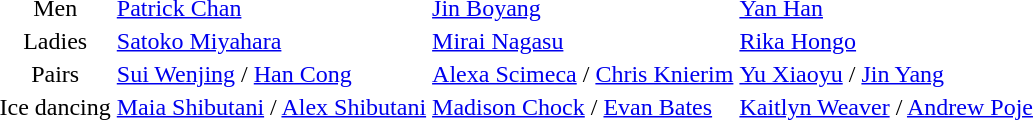<table>
<tr>
<td style="text-align: center;">Men</td>
<td> <a href='#'>Patrick Chan</a></td>
<td> <a href='#'>Jin Boyang</a></td>
<td> <a href='#'>Yan Han</a></td>
</tr>
<tr>
<td style="text-align: center;">Ladies</td>
<td> <a href='#'>Satoko Miyahara</a></td>
<td> <a href='#'>Mirai Nagasu</a></td>
<td> <a href='#'>Rika Hongo</a></td>
</tr>
<tr>
<td style="text-align: center;">Pairs</td>
<td> <a href='#'>Sui Wenjing</a> / <a href='#'>Han Cong</a></td>
<td> <a href='#'>Alexa Scimeca</a> / <a href='#'>Chris Knierim</a></td>
<td> <a href='#'>Yu Xiaoyu</a> / <a href='#'>Jin Yang</a></td>
</tr>
<tr>
<td style="text-align: center;">Ice dancing</td>
<td> <a href='#'>Maia Shibutani</a> / <a href='#'>Alex Shibutani</a></td>
<td> <a href='#'>Madison Chock</a> / <a href='#'>Evan Bates</a></td>
<td> <a href='#'>Kaitlyn Weaver</a> / <a href='#'>Andrew Poje</a></td>
</tr>
</table>
